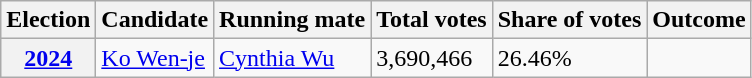<table class=wikitable>
<tr>
<th>Election</th>
<th>Candidate</th>
<th>Running mate</th>
<th>Total votes</th>
<th>Share of votes</th>
<th>Outcome</th>
</tr>
<tr>
<th><a href='#'>2024</a></th>
<td><a href='#'>Ko Wen-je</a></td>
<td><a href='#'>Cynthia Wu</a></td>
<td>3,690,466</td>
<td>26.46%</td>
<td></td>
</tr>
</table>
